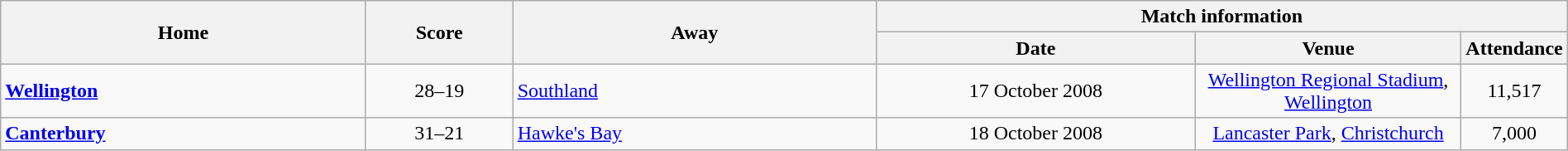<table class="wikitable" style="text-align:center" width=100%>
<tr>
<th rowspan=2 width=25%>Home</th>
<th rowspan=2 width=10%>Score</th>
<th rowspan=2 width=25%>Away</th>
<th colspan=6>Match information</th>
</tr>
<tr>
<th width=22%>Date</th>
<th width=22%>Venue</th>
<th width=22%>Attendance</th>
</tr>
<tr>
<td style="text-align:left"><strong><a href='#'>Wellington</a></strong></td>
<td>28–19</td>
<td style="text-align:left"><a href='#'>Southland</a></td>
<td>17 October 2008</td>
<td><a href='#'>Wellington Regional Stadium</a>, <a href='#'>Wellington</a></td>
<td>11,517</td>
</tr>
<tr>
<td style="text-align:left"><strong><a href='#'>Canterbury</a></strong></td>
<td>31–21</td>
<td style="text-align:left"><a href='#'>Hawke's Bay</a></td>
<td>18 October 2008</td>
<td><a href='#'>Lancaster Park</a>, <a href='#'>Christchurch</a></td>
<td>7,000</td>
</tr>
</table>
